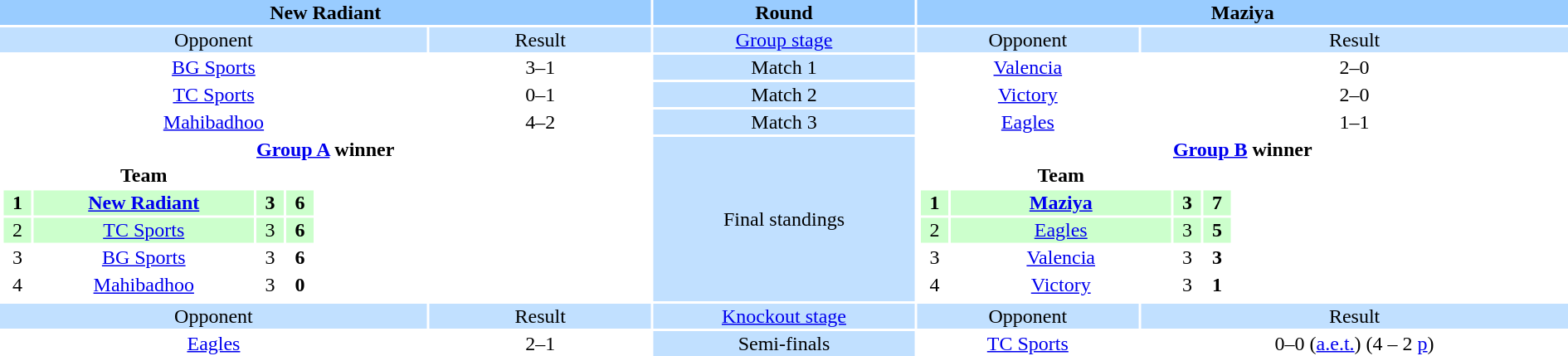<table style="width:100%; text-align:center">
<tr style="vertical-align:top; background:#9cf;">
<th colspan="2">New Radiant</th>
<th>Round</th>
<th colspan="2">Maziya</th>
</tr>
<tr style="vertical-align:top; background:#C1E0FF">
<td>Opponent</td>
<td>Result</td>
<td><a href='#'>Group stage</a></td>
<td>Opponent</td>
<td>Result</td>
</tr>
<tr>
<td><a href='#'>BG Sports</a></td>
<td>3–1</td>
<td style="background:#C1E0FF">Match 1</td>
<td><a href='#'>Valencia</a></td>
<td>2–0</td>
</tr>
<tr>
<td><a href='#'>TC Sports</a></td>
<td>0–1</td>
<td style="background:#C1E0FF">Match 2</td>
<td><a href='#'>Victory</a></td>
<td>2–0</td>
</tr>
<tr>
<td><a href='#'>Mahibadhoo</a></td>
<td>4–2</td>
<td style="background:#C1E0FF">Match 3</td>
<td><a href='#'>Eagles</a></td>
<td>1–1</td>
</tr>
<tr>
<td colspan="2" style="text-align:center"><strong><a href='#'>Group A</a> winner</strong><br><table class="wikitable-align: center" style="text-align: center;">
<tr>
<th width="20"></th>
<th width="175">Team</th>
<th width="20"></th>
<th width="20"></th>
</tr>
<tr style="background:#cfc;">
<td><strong>1</strong></td>
<td><strong><a href='#'>New Radiant</a></strong></td>
<td><strong>3</strong></td>
<td><strong>6</strong></td>
</tr>
<tr style="background:#cfc;">
<td>2</td>
<td><a href='#'>TC Sports</a></td>
<td>3</td>
<td><strong>6</strong></td>
</tr>
<tr>
<td>3</td>
<td><a href='#'>BG Sports</a></td>
<td>3</td>
<td><strong>6</strong></td>
</tr>
<tr>
<td>4</td>
<td><a href='#'>Mahibadhoo</a></td>
<td>3</td>
<td><strong>0</strong></td>
</tr>
</table>
</td>
<td style="background:#C1E0FF">Final standings</td>
<td colspan="2" style="text-align:center"><strong><a href='#'>Group B</a> winner</strong><br><table class="wikitable-align: center" style="text-align: center;">
<tr>
<th width="20"></th>
<th width="175">Team</th>
<th width="20"></th>
<th width="20"></th>
</tr>
<tr style="background:#cfc;">
<td><strong>1</strong></td>
<td><strong><a href='#'>Maziya</a></strong></td>
<td><strong>3</strong></td>
<td><strong>7</strong></td>
</tr>
<tr style="background:#cfc;">
<td>2</td>
<td><a href='#'>Eagles</a></td>
<td>3</td>
<td><strong>5</strong></td>
</tr>
<tr>
<td>3</td>
<td><a href='#'>Valencia</a></td>
<td>3</td>
<td><strong>3</strong></td>
</tr>
<tr>
<td>4</td>
<td><a href='#'>Victory</a></td>
<td>3</td>
<td><strong>1</strong></td>
</tr>
</table>
</td>
</tr>
<tr style="vertical-align:top; background:#C1E0FF">
<td>Opponent</td>
<td>Result</td>
<td><a href='#'>Knockout stage</a></td>
<td>Opponent</td>
<td>Result</td>
</tr>
<tr>
<td><a href='#'>Eagles</a></td>
<td>2–1</td>
<td style="background:#C1E0FF">Semi-finals</td>
<td><a href='#'>TC Sports</a></td>
<td>0–0 (<a href='#'>a.e.t.</a>) (4 – 2 <a href='#'>p</a>)</td>
</tr>
</table>
